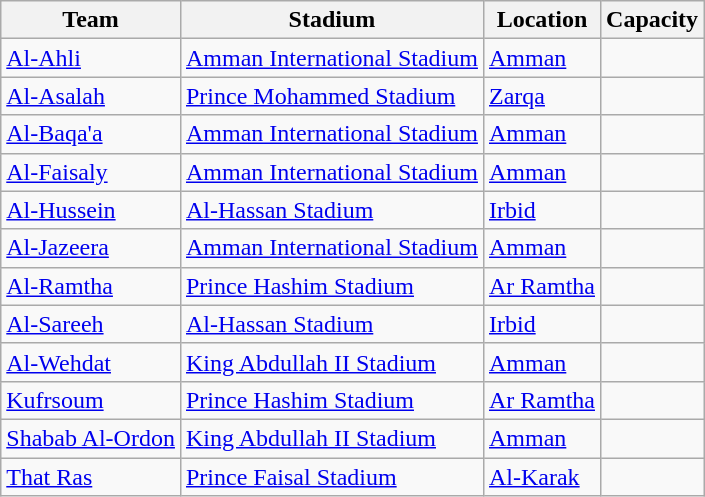<table class="wikitable sortable">
<tr>
<th>Team</th>
<th>Stadium</th>
<th>Location</th>
<th>Capacity</th>
</tr>
<tr>
<td><a href='#'>Al-Ahli</a></td>
<td><a href='#'>Amman International Stadium</a></td>
<td><a href='#'>Amman</a></td>
<td style="text-align:center"></td>
</tr>
<tr>
<td><a href='#'>Al-Asalah</a></td>
<td><a href='#'>Prince Mohammed Stadium</a></td>
<td><a href='#'>Zarqa</a></td>
<td style="text-align:center"></td>
</tr>
<tr>
<td><a href='#'>Al-Baqa'a</a></td>
<td><a href='#'>Amman International Stadium</a></td>
<td><a href='#'>Amman</a></td>
<td style="text-align:center"></td>
</tr>
<tr>
<td><a href='#'>Al-Faisaly</a></td>
<td><a href='#'>Amman International Stadium</a></td>
<td><a href='#'>Amman</a></td>
<td style="text-align:center"></td>
</tr>
<tr>
<td><a href='#'>Al-Hussein</a></td>
<td><a href='#'>Al-Hassan Stadium</a></td>
<td><a href='#'>Irbid</a></td>
<td style="text-align:center"></td>
</tr>
<tr>
<td><a href='#'>Al-Jazeera</a></td>
<td><a href='#'>Amman International Stadium</a></td>
<td><a href='#'>Amman</a></td>
<td style="text-align:center"></td>
</tr>
<tr>
<td><a href='#'>Al-Ramtha</a></td>
<td><a href='#'>Prince Hashim Stadium</a></td>
<td><a href='#'>Ar Ramtha</a></td>
<td style="text-align:center"></td>
</tr>
<tr>
<td><a href='#'>Al-Sareeh</a></td>
<td><a href='#'>Al-Hassan Stadium</a></td>
<td><a href='#'>Irbid</a></td>
<td style="text-align:center"></td>
</tr>
<tr>
<td><a href='#'>Al-Wehdat</a></td>
<td><a href='#'>King Abdullah II Stadium</a></td>
<td><a href='#'>Amman</a></td>
<td style="text-align:center"></td>
</tr>
<tr>
<td><a href='#'>Kufrsoum</a></td>
<td><a href='#'>Prince Hashim Stadium</a></td>
<td><a href='#'>Ar Ramtha</a></td>
<td style="text-align:center"></td>
</tr>
<tr>
<td><a href='#'>Shabab Al-Ordon</a></td>
<td><a href='#'>King Abdullah II Stadium</a></td>
<td><a href='#'>Amman</a></td>
<td style="text-align:center"></td>
</tr>
<tr>
<td><a href='#'>That Ras</a></td>
<td><a href='#'>Prince Faisal Stadium</a></td>
<td><a href='#'>Al-Karak</a></td>
<td style="text-align:center"></td>
</tr>
</table>
